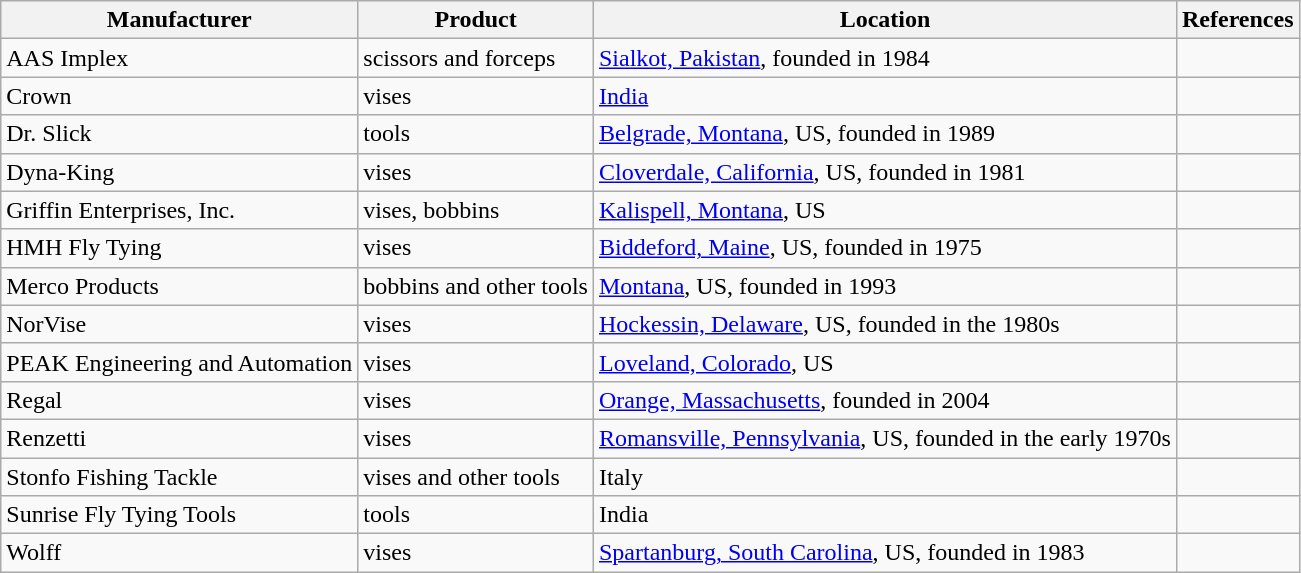<table class="wikitable plainrowheaders sortable" summary=Manufacturers of Fly Tying Tools>
<tr>
<th>Manufacturer</th>
<th>Product</th>
<th>Location</th>
<th>References</th>
</tr>
<tr>
<td>AAS Implex</td>
<td>scissors and forceps</td>
<td><a href='#'>Sialkot, Pakistan</a>, founded in 1984</td>
<td></td>
</tr>
<tr>
<td>Crown</td>
<td>vises</td>
<td><a href='#'>India</a></td>
<td></td>
</tr>
<tr>
<td>Dr. Slick</td>
<td>tools</td>
<td><a href='#'>Belgrade, Montana</a>, US, founded in 1989</td>
<td></td>
</tr>
<tr>
<td>Dyna-King</td>
<td>vises</td>
<td><a href='#'>Cloverdale, California</a>, US, founded in 1981</td>
<td></td>
</tr>
<tr>
<td>Griffin Enterprises, Inc.</td>
<td>vises, bobbins</td>
<td><a href='#'>Kalispell, Montana</a>, US</td>
<td></td>
</tr>
<tr>
<td>HMH Fly Tying</td>
<td>vises</td>
<td><a href='#'>Biddeford, Maine</a>, US, founded in 1975</td>
<td></td>
</tr>
<tr>
<td>Merco Products</td>
<td>bobbins and other tools</td>
<td><a href='#'>Montana</a>, US, founded in 1993</td>
<td></td>
</tr>
<tr>
<td>NorVise</td>
<td>vises</td>
<td><a href='#'>Hockessin, Delaware</a>, US, founded in the 1980s</td>
<td></td>
</tr>
<tr>
<td>PEAK Engineering and Automation</td>
<td>vises</td>
<td><a href='#'>Loveland, Colorado</a>, US</td>
<td></td>
</tr>
<tr>
<td>Regal</td>
<td>vises</td>
<td><a href='#'>Orange, Massachusetts</a>, founded in 2004</td>
<td></td>
</tr>
<tr>
<td>Renzetti</td>
<td>vises</td>
<td><a href='#'>Romansville, Pennsylvania</a>, US, founded in the early 1970s</td>
<td></td>
</tr>
<tr>
<td>Stonfo Fishing Tackle</td>
<td>vises and other tools</td>
<td>Italy</td>
<td></td>
</tr>
<tr>
<td>Sunrise Fly Tying Tools</td>
<td>tools</td>
<td>India</td>
<td></td>
</tr>
<tr>
<td>Wolff</td>
<td>vises</td>
<td><a href='#'>Spartanburg, South Carolina</a>, US, founded in 1983</td>
<td></td>
</tr>
</table>
